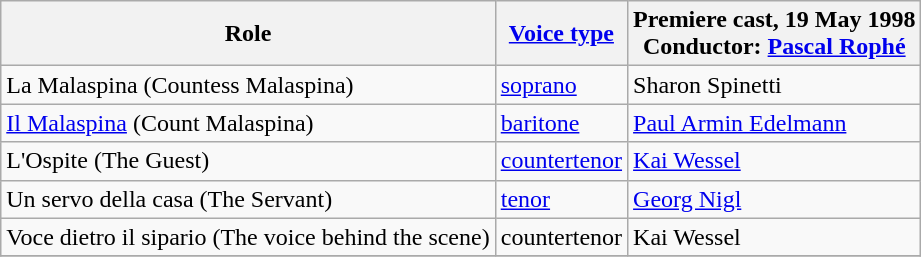<table class="wikitable">
<tr>
<th>Role</th>
<th><a href='#'>Voice type</a></th>
<th>Premiere cast, 19 May 1998<br>Conductor: <a href='#'>Pascal Rophé</a></th>
</tr>
<tr>
<td>La Malaspina (Countess Malaspina)</td>
<td><a href='#'>soprano</a></td>
<td>Sharon Spinetti</td>
</tr>
<tr>
<td><a href='#'>Il Malaspina</a> (Count Malaspina)</td>
<td><a href='#'>baritone</a></td>
<td><a href='#'>Paul Armin Edelmann</a></td>
</tr>
<tr>
<td>L'Ospite (The Guest)</td>
<td><a href='#'>countertenor</a></td>
<td><a href='#'>Kai Wessel</a></td>
</tr>
<tr>
<td>Un servo della casa (The Servant)</td>
<td><a href='#'>tenor</a></td>
<td><a href='#'>Georg Nigl</a></td>
</tr>
<tr>
<td>Voce dietro il sipario (The voice behind the scene)</td>
<td>countertenor</td>
<td>Kai Wessel</td>
</tr>
<tr>
</tr>
</table>
